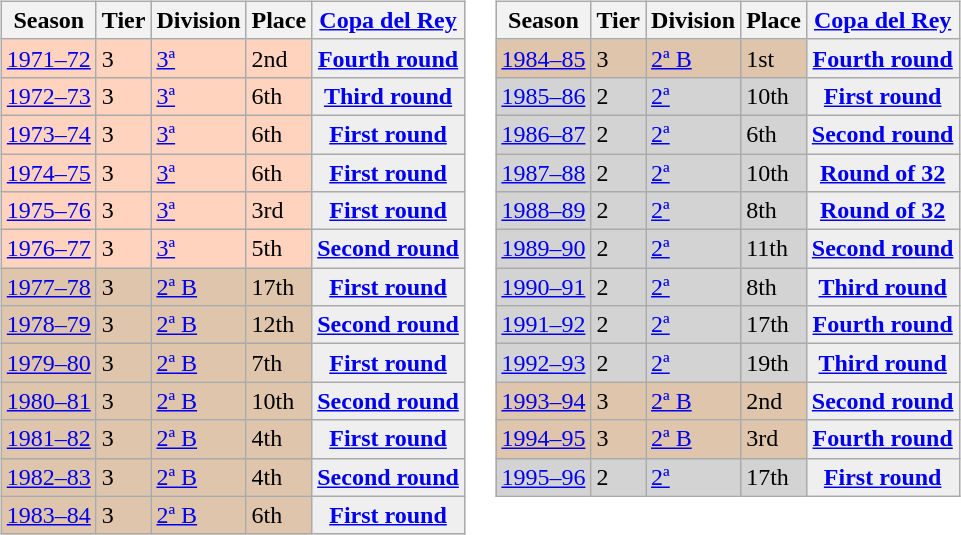<table>
<tr>
<td valign="top" width=0%><br><table class="wikitable">
<tr style="background:#f0f6fa;">
<th>Season</th>
<th>Tier</th>
<th>Division</th>
<th>Place</th>
<th><a href='#'>Copa del Rey</a></th>
</tr>
<tr>
<td style="background:#FFD3BD;"><a href='#'>1971–72</a></td>
<td style="background:#FFD3BD;">3</td>
<td style="background:#FFD3BD;"><a href='#'>3ª</a></td>
<td style="background:#FFD3BD;">2nd</td>
<th style="background:#efefef;"><a href='#'>Fourth round</a></th>
</tr>
<tr>
<td style="background:#FFD3BD;"><a href='#'>1972–73</a></td>
<td style="background:#FFD3BD;">3</td>
<td style="background:#FFD3BD;"><a href='#'>3ª</a></td>
<td style="background:#FFD3BD;">6th</td>
<th style="background:#efefef;"><a href='#'>Third round</a></th>
</tr>
<tr>
<td style="background:#FFD3BD;"><a href='#'>1973–74</a></td>
<td style="background:#FFD3BD;">3</td>
<td style="background:#FFD3BD;"><a href='#'>3ª</a></td>
<td style="background:#FFD3BD;">6th</td>
<th style="background:#efefef;"><a href='#'>First round</a></th>
</tr>
<tr>
<td style="background:#FFD3BD;"><a href='#'>1974–75</a></td>
<td style="background:#FFD3BD;">3</td>
<td style="background:#FFD3BD;"><a href='#'>3ª</a></td>
<td style="background:#FFD3BD;">6th</td>
<th style="background:#efefef;"><a href='#'>First round</a></th>
</tr>
<tr>
<td style="background:#FFD3BD;"><a href='#'>1975–76</a></td>
<td style="background:#FFD3BD;">3</td>
<td style="background:#FFD3BD;"><a href='#'>3ª</a></td>
<td style="background:#FFD3BD;">3rd</td>
<th style="background:#efefef;"><a href='#'>First round</a></th>
</tr>
<tr>
<td style="background:#FFD3BD;"><a href='#'>1976–77</a></td>
<td style="background:#FFD3BD;">3</td>
<td style="background:#FFD3BD;"><a href='#'>3ª</a></td>
<td style="background:#FFD3BD;">5th</td>
<th style="background:#efefef;"><a href='#'>Second round</a></th>
</tr>
<tr>
<td style="background:#DEC5AB;"><a href='#'>1977–78</a></td>
<td style="background:#DEC5AB;">3</td>
<td style="background:#DEC5AB;"><a href='#'>2ª B</a></td>
<td style="background:#DEC5AB;">17th</td>
<th style="background:#efefef;"><a href='#'>First round</a></th>
</tr>
<tr>
<td style="background:#DEC5AB;"><a href='#'>1978–79</a></td>
<td style="background:#DEC5AB;">3</td>
<td style="background:#DEC5AB;"><a href='#'>2ª B</a></td>
<td style="background:#DEC5AB;">12th</td>
<th style="background:#efefef;"><a href='#'>Second round</a></th>
</tr>
<tr>
<td style="background:#DEC5AB;"><a href='#'>1979–80</a></td>
<td style="background:#DEC5AB;">3</td>
<td style="background:#DEC5AB;"><a href='#'>2ª B</a></td>
<td style="background:#DEC5AB;">7th</td>
<th style="background:#efefef;"><a href='#'>First round</a></th>
</tr>
<tr>
<td style="background:#DEC5AB;"><a href='#'>1980–81</a></td>
<td style="background:#DEC5AB;">3</td>
<td style="background:#DEC5AB;"><a href='#'>2ª B</a></td>
<td style="background:#DEC5AB;">10th</td>
<th style="background:#efefef;"><a href='#'>Second round</a></th>
</tr>
<tr>
<td style="background:#DEC5AB;"><a href='#'>1981–82</a></td>
<td style="background:#DEC5AB;">3</td>
<td style="background:#DEC5AB;"><a href='#'>2ª B</a></td>
<td style="background:#DEC5AB;">4th</td>
<th style="background:#efefef;"><a href='#'>First round</a></th>
</tr>
<tr>
<td style="background:#DEC5AB;"><a href='#'>1982–83</a></td>
<td style="background:#DEC5AB;">3</td>
<td style="background:#DEC5AB;"><a href='#'>2ª B</a></td>
<td style="background:#DEC5AB;">4th</td>
<th style="background:#efefef;"><a href='#'>Second round</a></th>
</tr>
<tr>
<td style="background:#DEC5AB;"><a href='#'>1983–84</a></td>
<td style="background:#DEC5AB;">3</td>
<td style="background:#DEC5AB;"><a href='#'>2ª B</a></td>
<td style="background:#DEC5AB;">6th</td>
<th style="background:#efefef;"><a href='#'>First round</a></th>
</tr>
</table>
</td>
<td valign="top" width=0%><br><table class="wikitable">
<tr style="background:#f0f6fa;">
<th>Season</th>
<th>Tier</th>
<th>Division</th>
<th>Place</th>
<th><a href='#'>Copa del Rey</a></th>
</tr>
<tr>
<td style="background:#DEC5AB;"><a href='#'>1984–85</a></td>
<td style="background:#DEC5AB;">3</td>
<td style="background:#DEC5AB;"><a href='#'>2ª B</a></td>
<td style="background:#DEC5AB;">1st</td>
<th style="background:#efefef;"><a href='#'>Fourth round</a></th>
</tr>
<tr>
<td style="background:#D3D3D3;"><a href='#'>1985–86</a></td>
<td style="background:#D3D3D3;">2</td>
<td style="background:#D3D3D3;"><a href='#'>2ª</a></td>
<td style="background:#D3D3D3;">10th</td>
<th style="background:#efefef;"><a href='#'>First round</a></th>
</tr>
<tr>
<td style="background:#D3D3D3;"><a href='#'>1986–87</a></td>
<td style="background:#D3D3D3;">2</td>
<td style="background:#D3D3D3;"><a href='#'>2ª</a></td>
<td style="background:#D3D3D3;">6th</td>
<th style="background:#efefef;"><a href='#'>Second round</a></th>
</tr>
<tr>
<td style="background:#D3D3D3;"><a href='#'>1987–88</a></td>
<td style="background:#D3D3D3;">2</td>
<td style="background:#D3D3D3;"><a href='#'>2ª</a></td>
<td style="background:#D3D3D3;">10th</td>
<th style="background:#efefef;"><a href='#'>Round of 32</a></th>
</tr>
<tr>
<td style="background:#D3D3D3;"><a href='#'>1988–89</a></td>
<td style="background:#D3D3D3;">2</td>
<td style="background:#D3D3D3;"><a href='#'>2ª</a></td>
<td style="background:#D3D3D3;">8th</td>
<th style="background:#efefef;"><a href='#'>Round of 32</a></th>
</tr>
<tr>
<td style="background:#D3D3D3;"><a href='#'>1989–90</a></td>
<td style="background:#D3D3D3;">2</td>
<td style="background:#D3D3D3;"><a href='#'>2ª</a></td>
<td style="background:#D3D3D3;">11th</td>
<th style="background:#efefef;"><a href='#'>Second round</a></th>
</tr>
<tr>
<td style="background:#D3D3D3;"><a href='#'>1990–91</a></td>
<td style="background:#D3D3D3;">2</td>
<td style="background:#D3D3D3;"><a href='#'>2ª</a></td>
<td style="background:#D3D3D3;">8th</td>
<th style="background:#efefef;"><a href='#'>Third round</a></th>
</tr>
<tr>
<td style="background:#D3D3D3;"><a href='#'>1991–92</a></td>
<td style="background:#D3D3D3;">2</td>
<td style="background:#D3D3D3;"><a href='#'>2ª</a></td>
<td style="background:#D3D3D3;">17th</td>
<th style="background:#efefef;"><a href='#'>Fourth round</a></th>
</tr>
<tr>
<td style="background:#D3D3D3;"><a href='#'>1992–93</a></td>
<td style="background:#D3D3D3;">2</td>
<td style="background:#D3D3D3;"><a href='#'>2ª</a></td>
<td style="background:#D3D3D3;">19th</td>
<th style="background:#efefef;"><a href='#'>Third round</a></th>
</tr>
<tr>
<td style="background:#DEC5AB;"><a href='#'>1993–94</a></td>
<td style="background:#DEC5AB;">3</td>
<td style="background:#DEC5AB;"><a href='#'>2ª B</a></td>
<td style="background:#DEC5AB;">2nd</td>
<th style="background:#efefef;"><a href='#'>Second round</a></th>
</tr>
<tr>
<td style="background:#DEC5AB;"><a href='#'>1994–95</a></td>
<td style="background:#DEC5AB;">3</td>
<td style="background:#DEC5AB;"><a href='#'>2ª B</a></td>
<td style="background:#DEC5AB;">3rd</td>
<th style="background:#efefef;"><a href='#'>Fourth round</a></th>
</tr>
<tr>
<td style="background:#D3D3D3;"><a href='#'>1995–96</a></td>
<td style="background:#D3D3D3;">2</td>
<td style="background:#D3D3D3;"><a href='#'>2ª</a></td>
<td style="background:#D3D3D3;">17th</td>
<th style="background:#efefef;"><a href='#'>First round</a></th>
</tr>
</table>
</td>
</tr>
</table>
